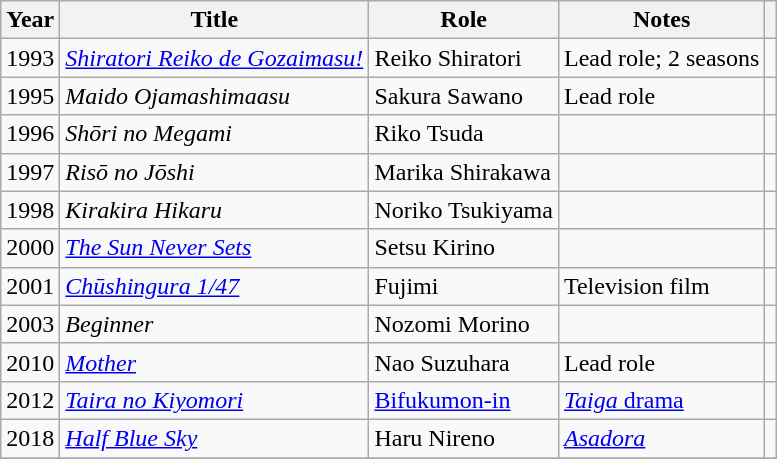<table class="wikitable sortable">
<tr>
<th>Year</th>
<th>Title</th>
<th>Role</th>
<th class="unsortable">Notes</th>
<th class="unsortable"></th>
</tr>
<tr>
<td>1993</td>
<td><em><a href='#'>Shiratori Reiko de Gozaimasu!</a></em></td>
<td>Reiko Shiratori</td>
<td>Lead role; 2 seasons</td>
<td></td>
</tr>
<tr>
<td>1995</td>
<td><em>Maido Ojamashimaasu</em></td>
<td>Sakura Sawano</td>
<td>Lead role</td>
<td></td>
</tr>
<tr>
<td>1996</td>
<td><em>Shōri no Megami</em></td>
<td>Riko Tsuda</td>
<td></td>
<td></td>
</tr>
<tr>
<td>1997</td>
<td><em>Risō no Jōshi</em></td>
<td>Marika Shirakawa</td>
<td></td>
<td></td>
</tr>
<tr>
<td>1998</td>
<td><em>Kirakira Hikaru</em></td>
<td>Noriko Tsukiyama</td>
<td></td>
<td></td>
</tr>
<tr>
<td>2000</td>
<td><em><a href='#'>The Sun Never Sets</a></em></td>
<td>Setsu Kirino</td>
<td></td>
<td></td>
</tr>
<tr>
<td>2001</td>
<td><em><a href='#'>Chūshingura 1/47</a></em></td>
<td>Fujimi</td>
<td>Television film</td>
<td></td>
</tr>
<tr>
<td>2003</td>
<td><em>Beginner</em></td>
<td>Nozomi Morino</td>
<td></td>
<td></td>
</tr>
<tr>
<td>2010</td>
<td><em><a href='#'>Mother</a></em></td>
<td>Nao Suzuhara</td>
<td>Lead role</td>
<td></td>
</tr>
<tr>
<td>2012</td>
<td><em><a href='#'>Taira no Kiyomori</a></em></td>
<td><a href='#'>Bifukumon-in</a></td>
<td><a href='#'><em>Taiga</em> drama</a></td>
<td></td>
</tr>
<tr>
<td>2018</td>
<td><em><a href='#'>Half Blue Sky</a></em></td>
<td>Haru Nireno</td>
<td><em><a href='#'>Asadora</a></em></td>
<td></td>
</tr>
<tr>
</tr>
</table>
